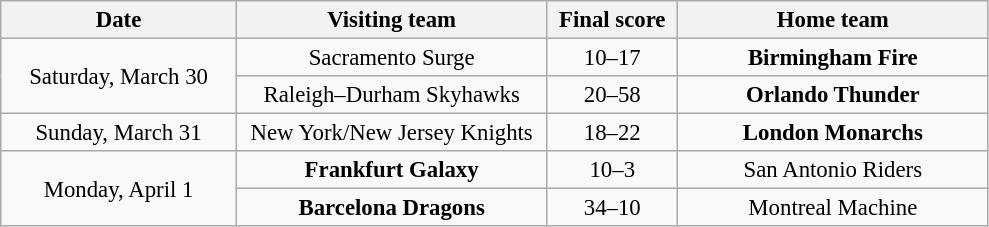<table class="wikitable" style="font-size:95%; text-align:center">
<tr>
<th width="150">Date</th>
<th width="200">Visiting team</th>
<th width="80">Final score</th>
<th width="200">Home team</th>
</tr>
<tr>
<td rowspan="2">Saturday, March 30</td>
<td>Sacramento Surge</td>
<td>10–17</td>
<td><strong>Birmingham Fire</strong></td>
</tr>
<tr>
<td>Raleigh–Durham Skyhawks</td>
<td>20–58</td>
<td><strong>Orlando Thunder</strong></td>
</tr>
<tr>
<td>Sunday, March 31</td>
<td>New York/New Jersey Knights</td>
<td>18–22</td>
<td><strong>London Monarchs</strong></td>
</tr>
<tr>
<td rowspan="2">Monday, April 1</td>
<td><strong>Frankfurt Galaxy</strong></td>
<td>10–3</td>
<td>San Antonio Riders</td>
</tr>
<tr>
<td><strong>Barcelona Dragons</strong></td>
<td>34–10</td>
<td>Montreal Machine</td>
</tr>
</table>
